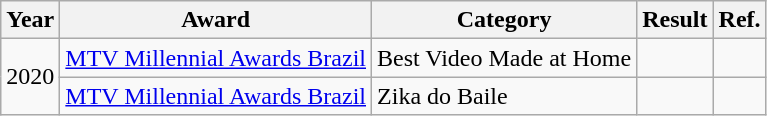<table class="wikitable">
<tr>
<th>Year</th>
<th>Award</th>
<th>Category</th>
<th>Result</th>
<th>Ref.</th>
</tr>
<tr>
<td rowspan=2>2020</td>
<td><a href='#'>MTV Millennial Awards Brazil</a></td>
<td>Best Video Made at Home</td>
<td></td>
<td></td>
</tr>
<tr>
<td><a href='#'>MTV Millennial Awards Brazil</a></td>
<td>Zika do Baile</td>
<td></td>
<td></td>
</tr>
</table>
